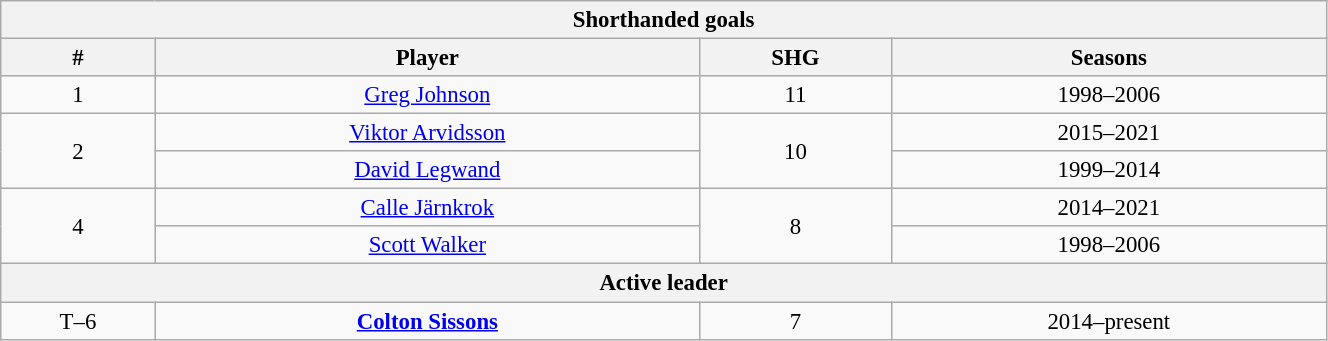<table class="wikitable" style="text-align: center; font-size: 95%" width="70%">
<tr>
<th colspan="4">Shorthanded goals</th>
</tr>
<tr>
<th>#</th>
<th>Player</th>
<th>SHG</th>
<th>Seasons</th>
</tr>
<tr>
<td>1</td>
<td><a href='#'>Greg Johnson</a></td>
<td>11</td>
<td>1998–2006</td>
</tr>
<tr>
<td rowspan="2">2</td>
<td><a href='#'>Viktor Arvidsson</a></td>
<td rowspan="2">10</td>
<td>2015–2021</td>
</tr>
<tr>
<td><a href='#'>David Legwand</a></td>
<td>1999–2014</td>
</tr>
<tr>
<td rowspan="2">4</td>
<td><a href='#'>Calle Järnkrok</a></td>
<td rowspan="2">8</td>
<td>2014–2021</td>
</tr>
<tr>
<td><a href='#'>Scott Walker</a></td>
<td>1998–2006</td>
</tr>
<tr>
<th colspan="4">Active leader</th>
</tr>
<tr>
<td>T–6</td>
<td><strong><a href='#'>Colton Sissons</a></strong></td>
<td>7</td>
<td>2014–present</td>
</tr>
</table>
